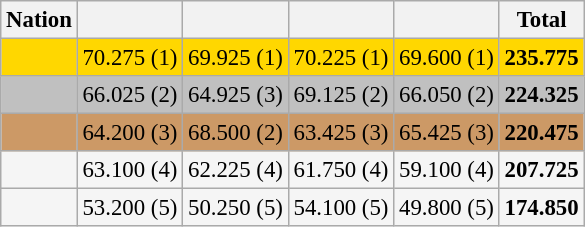<table class="wikitable sortable" style="text-align:left; font-size:95%; width=100%">
<tr>
<th scope=col align=center>Nation</th>
<th scope=col align=center></th>
<th scope=col align=center></th>
<th scope=col align=center></th>
<th scope=col align=center></th>
<th scope=col align=center>Total</th>
</tr>
<tr bgcolor=gold class="sortbottom">
<td align=left><strong></strong></td>
<td>70.275 (1)</td>
<td>69.925 (1)</td>
<td>70.225 (1)</td>
<td>69.600 (1)</td>
<td><strong>235.775</strong></td>
</tr>
<tr bgcolor=silver class="sortbottom">
<td align=left><strong></strong></td>
<td>66.025 (2)</td>
<td>64.925 (3)</td>
<td>69.125 (2)</td>
<td>66.050 (2)</td>
<td><strong>224.325</strong></td>
</tr>
<tr bgcolor="#cc9966" class="sortbottom">
<td align=left><strong></strong></td>
<td>64.200 (3)</td>
<td>68.500 (2)</td>
<td>63.425 (3)</td>
<td>65.425 (3)</td>
<td><strong>220.475</strong></td>
</tr>
<tr bgcolor="#F5F5F5" class="sortbottom">
<td align=left><strong></strong></td>
<td>63.100 (4)</td>
<td>62.225 (4)</td>
<td>61.750 (4)</td>
<td>59.100 (4)</td>
<td><strong>207.725</strong></td>
</tr>
<tr bgcolor="#F5F5F5" class="sortbottom">
<td align=left><strong></strong></td>
<td>53.200 (5)</td>
<td>50.250 (5)</td>
<td>54.100 (5)</td>
<td>49.800 (5)</td>
<td><strong>174.850</strong></td>
</tr>
</table>
